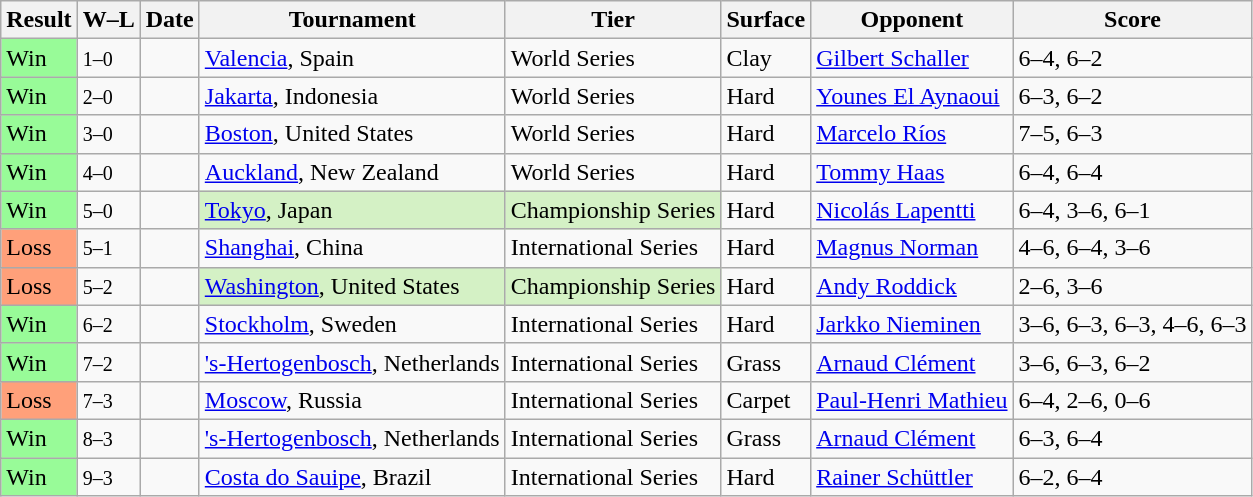<table class="sortable wikitable">
<tr>
<th>Result</th>
<th class="unsortable">W–L</th>
<th>Date</th>
<th>Tournament</th>
<th>Tier</th>
<th>Surface</th>
<th>Opponent</th>
<th class="unsortable">Score</th>
</tr>
<tr>
<td style="background:#98fb98;">Win</td>
<td><small>1–0</small></td>
<td><a href='#'></a></td>
<td><a href='#'>Valencia</a>, Spain</td>
<td>World Series</td>
<td>Clay</td>
<td> <a href='#'>Gilbert Schaller</a></td>
<td>6–4, 6–2</td>
</tr>
<tr>
<td style="background:#98fb98;">Win</td>
<td><small>2–0</small></td>
<td><a href='#'></a></td>
<td><a href='#'>Jakarta</a>, Indonesia</td>
<td>World Series</td>
<td>Hard</td>
<td> <a href='#'>Younes El Aynaoui</a></td>
<td>6–3, 6–2</td>
</tr>
<tr>
<td style="background:#98fb98;">Win</td>
<td><small>3–0</small></td>
<td><a href='#'></a></td>
<td><a href='#'>Boston</a>, United States</td>
<td>World Series</td>
<td>Hard</td>
<td> <a href='#'>Marcelo Ríos</a></td>
<td>7–5, 6–3</td>
</tr>
<tr>
<td style="background:#98fb98;">Win</td>
<td><small>4–0</small></td>
<td><a href='#'></a></td>
<td><a href='#'>Auckland</a>, New Zealand</td>
<td>World Series</td>
<td>Hard</td>
<td> <a href='#'>Tommy Haas</a></td>
<td>6–4, 6–4</td>
</tr>
<tr>
<td style="background:#98fb98;">Win</td>
<td><small>5–0</small></td>
<td><a href='#'></a></td>
<td style="background:#d4f1c5;"><a href='#'>Tokyo</a>, Japan</td>
<td style="background:#d4f1c5;">Championship Series</td>
<td>Hard</td>
<td> <a href='#'>Nicolás Lapentti</a></td>
<td>6–4, 3–6, 6–1</td>
</tr>
<tr>
<td style="background:#ffa07a;">Loss</td>
<td><small>5–1</small></td>
<td><a href='#'></a></td>
<td><a href='#'>Shanghai</a>, China</td>
<td>International Series</td>
<td>Hard</td>
<td> <a href='#'>Magnus Norman</a></td>
<td>4–6, 6–4, 3–6</td>
</tr>
<tr>
<td style="background:#ffa07a;">Loss</td>
<td><small>5–2</small></td>
<td><a href='#'></a></td>
<td style="background:#d4f1c5;"><a href='#'>Washington</a>, United States</td>
<td style="background:#d4f1c5;">Championship Series</td>
<td>Hard</td>
<td> <a href='#'>Andy Roddick</a></td>
<td>2–6, 3–6</td>
</tr>
<tr>
<td style="background:#98fb98;">Win</td>
<td><small>6–2</small></td>
<td><a href='#'></a></td>
<td><a href='#'>Stockholm</a>, Sweden</td>
<td>International Series</td>
<td>Hard</td>
<td> <a href='#'>Jarkko Nieminen</a></td>
<td>3–6, 6–3, 6–3, 4–6, 6–3</td>
</tr>
<tr>
<td style="background:#98fb98;">Win</td>
<td><small>7–2</small></td>
<td><a href='#'></a></td>
<td><a href='#'>'s-Hertogenbosch</a>, Netherlands</td>
<td>International Series</td>
<td>Grass</td>
<td> <a href='#'>Arnaud Clément</a></td>
<td>3–6, 6–3, 6–2</td>
</tr>
<tr>
<td style="background:#ffa07a;">Loss</td>
<td><small>7–3</small></td>
<td><a href='#'></a></td>
<td><a href='#'>Moscow</a>, Russia</td>
<td>International Series</td>
<td>Carpet</td>
<td> <a href='#'>Paul-Henri Mathieu</a></td>
<td>6–4, 2–6, 0–6</td>
</tr>
<tr>
<td style="background:#98fb98;">Win</td>
<td><small>8–3</small></td>
<td><a href='#'></a></td>
<td><a href='#'>'s-Hertogenbosch</a>, Netherlands</td>
<td>International Series</td>
<td>Grass</td>
<td> <a href='#'>Arnaud Clément</a></td>
<td>6–3, 6–4</td>
</tr>
<tr>
<td style="background:#98fb98;">Win</td>
<td><small>9–3</small></td>
<td><a href='#'></a></td>
<td><a href='#'>Costa do Sauipe</a>, Brazil</td>
<td>International Series</td>
<td>Hard</td>
<td> <a href='#'>Rainer Schüttler</a></td>
<td>6–2, 6–4</td>
</tr>
</table>
